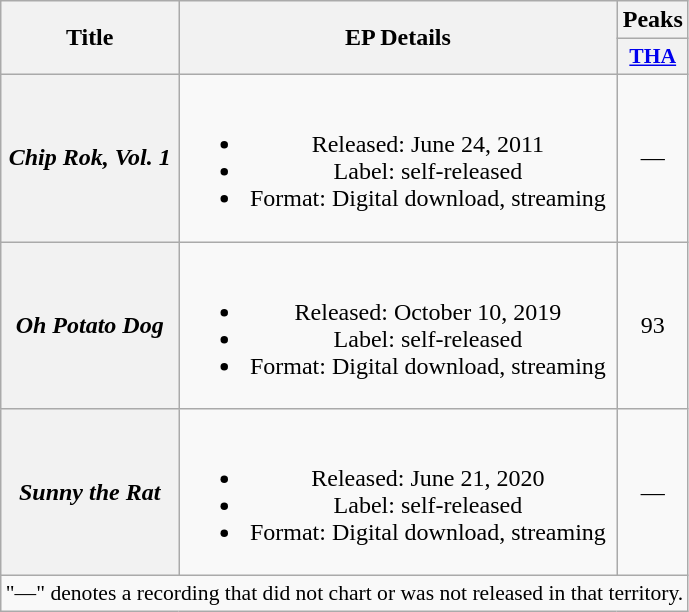<table class="wikitable plainrowheaders" style="text-align:center;">
<tr>
<th scope="col" rowspan="2">Title</th>
<th scope="col" rowspan="2">EP Details</th>
<th scope="col" colspan="2">Peaks</th>
</tr>
<tr>
<th scope="col" style="width:2.5em;font-size:90%;"><a href='#'>THA</a><br></th>
</tr>
<tr>
<th scope="row"><em>Chip Rok, Vol. 1</em></th>
<td><br><ul><li>Released: June 24, 2011</li><li>Label: self-released</li><li>Format: Digital download, streaming</li></ul></td>
<td>—</td>
</tr>
<tr>
<th scope="row"><em>Oh Potato Dog</em></th>
<td><br><ul><li>Released: October 10, 2019</li><li>Label: self-released</li><li>Format: Digital download, streaming</li></ul></td>
<td>93<br></td>
</tr>
<tr>
<th scope="row"><em>Sunny the Rat</em></th>
<td><br><ul><li>Released: June 21, 2020</li><li>Label: self-released</li><li>Format: Digital download, streaming</li></ul></td>
<td>—</td>
</tr>
<tr>
<td colspan="14" style="font-size:90%">"—" denotes a recording that did not chart or was not released in that territory.</td>
</tr>
</table>
